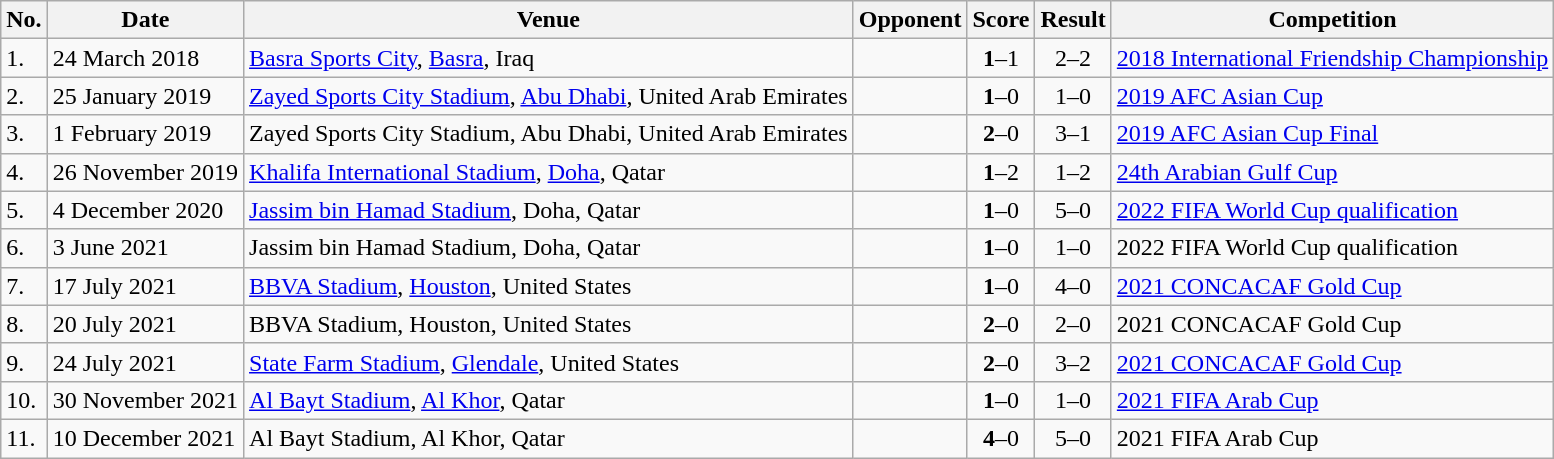<table class="wikitable" style="font-size:100%;">
<tr>
<th>No.</th>
<th>Date</th>
<th>Venue</th>
<th>Opponent</th>
<th>Score</th>
<th>Result</th>
<th>Competition</th>
</tr>
<tr>
<td>1.</td>
<td>24 March 2018</td>
<td><a href='#'>Basra Sports City</a>, <a href='#'>Basra</a>, Iraq</td>
<td></td>
<td align=center><strong>1</strong>–1</td>
<td align=center>2–2</td>
<td><a href='#'>2018 International Friendship Championship</a></td>
</tr>
<tr>
<td>2.</td>
<td>25 January 2019</td>
<td><a href='#'>Zayed Sports City Stadium</a>, <a href='#'>Abu Dhabi</a>, United Arab Emirates</td>
<td></td>
<td align=center><strong>1</strong>–0</td>
<td align=center>1–0</td>
<td><a href='#'>2019 AFC Asian Cup</a></td>
</tr>
<tr>
<td>3.</td>
<td>1 February 2019</td>
<td>Zayed Sports City Stadium, Abu Dhabi, United Arab Emirates</td>
<td></td>
<td align=center><strong>2</strong>–0</td>
<td align=center>3–1</td>
<td><a href='#'>2019 AFC Asian Cup Final</a></td>
</tr>
<tr>
<td>4.</td>
<td>26 November 2019</td>
<td><a href='#'>Khalifa International Stadium</a>, <a href='#'>Doha</a>, Qatar</td>
<td></td>
<td align=center><strong>1</strong>–2</td>
<td align=center>1–2</td>
<td><a href='#'>24th Arabian Gulf Cup</a></td>
</tr>
<tr>
<td>5.</td>
<td>4 December 2020</td>
<td><a href='#'>Jassim bin Hamad Stadium</a>, Doha, Qatar</td>
<td></td>
<td align=center><strong>1</strong>–0</td>
<td align=center>5–0</td>
<td><a href='#'>2022 FIFA World Cup qualification</a></td>
</tr>
<tr>
<td>6.</td>
<td>3 June 2021</td>
<td>Jassim bin Hamad Stadium, Doha, Qatar</td>
<td></td>
<td align=center><strong>1</strong>–0</td>
<td align=center>1–0</td>
<td>2022 FIFA World Cup qualification</td>
</tr>
<tr>
<td>7.</td>
<td>17 July 2021</td>
<td><a href='#'>BBVA Stadium</a>, <a href='#'>Houston</a>, United States</td>
<td></td>
<td align=center><strong>1</strong>–0</td>
<td align=center>4–0</td>
<td><a href='#'>2021 CONCACAF Gold Cup</a></td>
</tr>
<tr>
<td>8.</td>
<td>20 July 2021</td>
<td>BBVA Stadium, Houston, United States</td>
<td></td>
<td align=center><strong>2</strong>–0</td>
<td align=center>2–0</td>
<td>2021 CONCACAF Gold Cup</td>
</tr>
<tr>
<td>9.</td>
<td>24 July 2021</td>
<td><a href='#'>State Farm Stadium</a>, <a href='#'>Glendale</a>, United States</td>
<td></td>
<td align=center><strong>2</strong>–0</td>
<td align=center>3–2</td>
<td><a href='#'>2021 CONCACAF Gold Cup</a></td>
</tr>
<tr>
<td>10.</td>
<td>30 November 2021</td>
<td><a href='#'>Al Bayt Stadium</a>, <a href='#'>Al Khor</a>, Qatar</td>
<td></td>
<td align=center><strong>1</strong>–0</td>
<td align=center>1–0</td>
<td><a href='#'>2021 FIFA Arab Cup</a></td>
</tr>
<tr>
<td>11.</td>
<td>10 December 2021</td>
<td>Al Bayt Stadium, Al Khor, Qatar</td>
<td></td>
<td align=center><strong>4</strong>–0</td>
<td align=center>5–0</td>
<td>2021 FIFA Arab Cup</td>
</tr>
</table>
